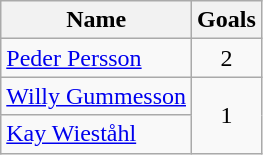<table class="wikitable">
<tr>
<th>Name</th>
<th>Goals</th>
</tr>
<tr>
<td> <a href='#'>Peder Persson</a></td>
<td style="text-align:center;">2</td>
</tr>
<tr>
<td> <a href='#'>Willy Gummesson</a></td>
<td rowspan="2" style="text-align:center;">1</td>
</tr>
<tr>
<td> <a href='#'>Kay Wieståhl</a></td>
</tr>
</table>
